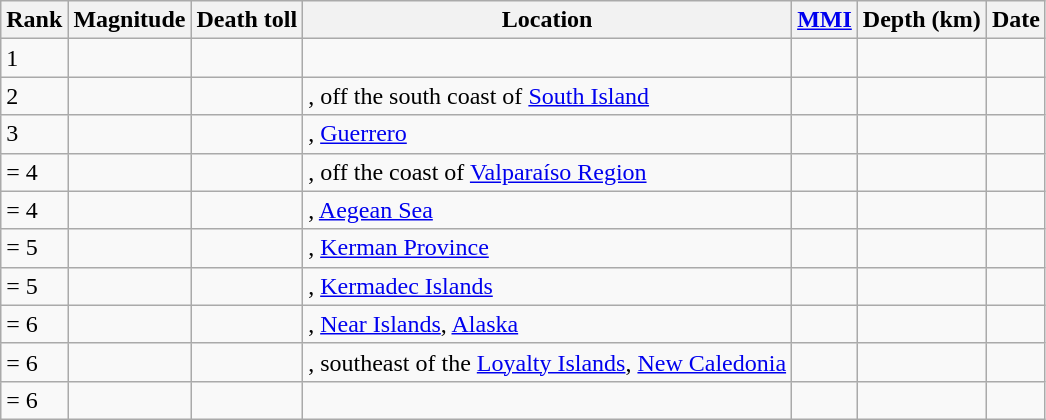<table class="sortable wikitable" style="font-size:100%;">
<tr>
<th>Rank</th>
<th>Magnitude</th>
<th>Death toll</th>
<th>Location</th>
<th><a href='#'>MMI</a></th>
<th>Depth (km)</th>
<th>Date</th>
</tr>
<tr>
<td>1</td>
<td></td>
<td></td>
<td></td>
<td></td>
<td></td>
<td></td>
</tr>
<tr>
<td>2</td>
<td></td>
<td></td>
<td>, off the south coast of <a href='#'>South Island</a></td>
<td></td>
<td></td>
<td></td>
</tr>
<tr>
<td>3</td>
<td></td>
<td></td>
<td>, <a href='#'>Guerrero</a></td>
<td></td>
<td></td>
<td></td>
</tr>
<tr>
<td>= 4</td>
<td></td>
<td></td>
<td>, off the coast of <a href='#'>Valparaíso Region</a></td>
<td></td>
<td></td>
<td></td>
</tr>
<tr>
<td>= 4</td>
<td></td>
<td></td>
<td>, <a href='#'>Aegean Sea</a></td>
<td></td>
<td></td>
<td></td>
</tr>
<tr>
<td>= 5</td>
<td></td>
<td></td>
<td>, <a href='#'>Kerman Province</a></td>
<td></td>
<td></td>
<td></td>
</tr>
<tr>
<td>= 5</td>
<td></td>
<td></td>
<td>, <a href='#'>Kermadec Islands</a></td>
<td></td>
<td></td>
<td></td>
</tr>
<tr>
<td>= 6</td>
<td></td>
<td></td>
<td>, <a href='#'>Near Islands</a>, <a href='#'>Alaska</a></td>
<td></td>
<td></td>
<td></td>
</tr>
<tr>
<td>= 6</td>
<td></td>
<td></td>
<td>, southeast of the <a href='#'>Loyalty Islands</a>, <a href='#'>New Caledonia</a></td>
<td></td>
<td></td>
<td></td>
</tr>
<tr>
<td>= 6</td>
<td></td>
<td></td>
<td></td>
<td></td>
<td></td>
<td></td>
</tr>
</table>
